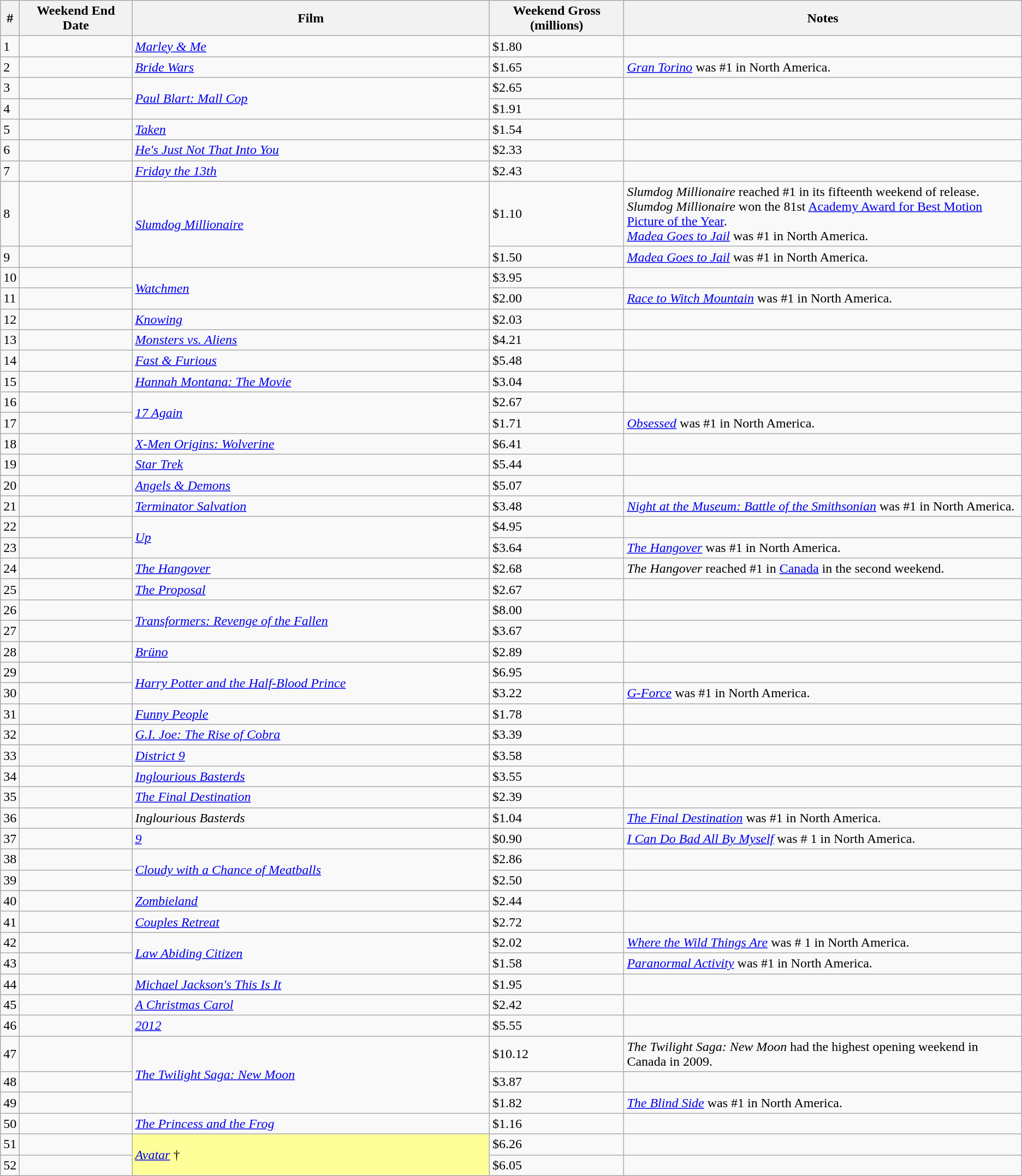<table class="wikitable sortable">
<tr>
<th abbr="Week">#</th>
<th abbr="Date" style="width:130px">Weekend End Date</th>
<th width="35%">Film</th>
<th abbr="Gross">Weekend Gross (millions)</th>
<th>Notes</th>
</tr>
<tr>
<td>1</td>
<td></td>
<td><em><a href='#'>Marley & Me</a></em></td>
<td>$1.80</td>
<td></td>
</tr>
<tr>
<td>2</td>
<td></td>
<td><em><a href='#'>Bride Wars</a></em></td>
<td>$1.65</td>
<td><em><a href='#'>Gran Torino</a></em> was #1 in North America.</td>
</tr>
<tr>
<td>3</td>
<td></td>
<td rowspan="2"><em><a href='#'>Paul Blart: Mall Cop</a></em></td>
<td>$2.65</td>
<td></td>
</tr>
<tr>
<td>4</td>
<td></td>
<td>$1.91</td>
<td></td>
</tr>
<tr>
<td>5</td>
<td></td>
<td><em><a href='#'>Taken</a></em></td>
<td>$1.54</td>
<td></td>
</tr>
<tr>
<td>6</td>
<td></td>
<td><em><a href='#'>He's Just Not That Into You</a></em></td>
<td>$2.33</td>
<td></td>
</tr>
<tr>
<td>7</td>
<td></td>
<td><em><a href='#'>Friday the 13th</a></em></td>
<td>$2.43</td>
<td></td>
</tr>
<tr>
<td>8</td>
<td></td>
<td rowspan="2"><em><a href='#'>Slumdog Millionaire</a></em></td>
<td>$1.10</td>
<td><em>Slumdog Millionaire</em> reached #1 in its fifteenth weekend of release.<br><em>Slumdog Millionaire</em> won the 81st <a href='#'>Academy Award for Best Motion Picture of the Year</a>.<br><em><a href='#'>Madea Goes to Jail</a></em> was #1 in North America.</td>
</tr>
<tr>
<td>9</td>
<td></td>
<td>$1.50</td>
<td><em><a href='#'>Madea Goes to Jail</a></em> was #1 in North America.</td>
</tr>
<tr>
<td>10</td>
<td></td>
<td rowspan="2"><em><a href='#'>Watchmen</a></em></td>
<td>$3.95</td>
<td></td>
</tr>
<tr>
<td>11</td>
<td></td>
<td>$2.00</td>
<td><em><a href='#'>Race to Witch Mountain</a></em> was #1 in North America.</td>
</tr>
<tr>
<td>12</td>
<td></td>
<td><em><a href='#'>Knowing</a></em></td>
<td>$2.03</td>
<td></td>
</tr>
<tr>
<td>13</td>
<td></td>
<td><em><a href='#'>Monsters vs. Aliens</a></em></td>
<td>$4.21</td>
<td></td>
</tr>
<tr>
<td>14</td>
<td></td>
<td><em><a href='#'>Fast & Furious</a></em></td>
<td>$5.48</td>
<td></td>
</tr>
<tr>
<td>15</td>
<td></td>
<td><em><a href='#'>Hannah Montana: The Movie</a></em></td>
<td>$3.04</td>
<td></td>
</tr>
<tr>
<td>16</td>
<td></td>
<td rowspan="2"><em><a href='#'>17 Again</a></em></td>
<td>$2.67</td>
<td></td>
</tr>
<tr>
<td>17</td>
<td></td>
<td>$1.71</td>
<td><em><a href='#'>Obsessed</a></em> was #1 in North America.</td>
</tr>
<tr>
<td>18</td>
<td></td>
<td><em><a href='#'>X-Men Origins: Wolverine</a></em></td>
<td>$6.41</td>
<td></td>
</tr>
<tr>
<td>19</td>
<td></td>
<td><em><a href='#'>Star Trek</a></em></td>
<td>$5.44</td>
<td></td>
</tr>
<tr>
<td>20</td>
<td></td>
<td><em><a href='#'>Angels & Demons</a></em></td>
<td>$5.07</td>
<td></td>
</tr>
<tr>
<td>21</td>
<td></td>
<td><em><a href='#'>Terminator Salvation</a></em></td>
<td>$3.48</td>
<td><em><a href='#'>Night at the Museum: Battle of the Smithsonian</a></em> was #1 in North America.</td>
</tr>
<tr>
<td>22</td>
<td></td>
<td rowspan="2"><em><a href='#'>Up</a></em></td>
<td>$4.95</td>
<td></td>
</tr>
<tr>
<td>23</td>
<td></td>
<td>$3.64</td>
<td><em><a href='#'>The Hangover</a></em> was #1 in North America.</td>
</tr>
<tr>
<td>24</td>
<td></td>
<td><em><a href='#'>The Hangover</a></em></td>
<td>$2.68</td>
<td><em>The Hangover</em> reached #1 in <a href='#'>Canada</a> in the second weekend.</td>
</tr>
<tr>
<td>25</td>
<td></td>
<td><em><a href='#'>The Proposal</a></em></td>
<td>$2.67</td>
<td></td>
</tr>
<tr>
<td>26</td>
<td></td>
<td rowspan="2"><em><a href='#'>Transformers: Revenge of the Fallen</a></em></td>
<td>$8.00</td>
<td></td>
</tr>
<tr>
<td>27</td>
<td></td>
<td>$3.67</td>
<td></td>
</tr>
<tr>
<td>28</td>
<td></td>
<td><em><a href='#'>Brüno</a></em></td>
<td>$2.89</td>
<td></td>
</tr>
<tr>
<td>29</td>
<td></td>
<td rowspan="2"><em><a href='#'>Harry Potter and the Half-Blood Prince</a></em></td>
<td>$6.95</td>
<td></td>
</tr>
<tr>
<td>30</td>
<td></td>
<td>$3.22</td>
<td><em><a href='#'>G-Force</a></em> was #1 in North America.</td>
</tr>
<tr>
<td>31</td>
<td></td>
<td><em><a href='#'>Funny People</a></em></td>
<td>$1.78</td>
<td></td>
</tr>
<tr>
<td>32</td>
<td></td>
<td><em><a href='#'>G.I. Joe: The Rise of Cobra</a></em></td>
<td>$3.39</td>
<td></td>
</tr>
<tr>
<td>33</td>
<td></td>
<td><em><a href='#'>District 9</a></em></td>
<td>$3.58</td>
<td></td>
</tr>
<tr>
<td>34</td>
<td></td>
<td><em><a href='#'>Inglourious Basterds</a></em></td>
<td>$3.55</td>
<td></td>
</tr>
<tr>
<td>35</td>
<td></td>
<td><em><a href='#'>The Final Destination</a></em></td>
<td>$2.39</td>
<td></td>
</tr>
<tr>
<td>36</td>
<td></td>
<td><em>Inglourious Basterds</em></td>
<td>$1.04</td>
<td><em><a href='#'>The Final Destination</a></em> was #1 in North America.</td>
</tr>
<tr>
<td>37</td>
<td></td>
<td><em><a href='#'>9</a></em></td>
<td>$0.90</td>
<td><em><a href='#'>I Can Do Bad All By Myself</a></em> was # 1 in North America.</td>
</tr>
<tr>
<td>38</td>
<td></td>
<td rowspan="2"><em><a href='#'>Cloudy with a Chance of Meatballs</a></em></td>
<td>$2.86</td>
<td></td>
</tr>
<tr>
<td>39</td>
<td></td>
<td>$2.50</td>
<td></td>
</tr>
<tr>
<td>40</td>
<td></td>
<td><em><a href='#'>Zombieland</a></em></td>
<td>$2.44</td>
<td></td>
</tr>
<tr>
<td>41</td>
<td></td>
<td><em><a href='#'>Couples Retreat</a></em></td>
<td>$2.72</td>
<td></td>
</tr>
<tr>
<td>42</td>
<td></td>
<td rowspan="2"><em><a href='#'>Law Abiding Citizen</a></em></td>
<td>$2.02</td>
<td><em><a href='#'>Where the Wild Things Are</a></em> was # 1 in North America.</td>
</tr>
<tr>
<td>43</td>
<td></td>
<td>$1.58</td>
<td><em><a href='#'>Paranormal Activity</a></em> was #1 in North America.</td>
</tr>
<tr>
<td>44</td>
<td></td>
<td><em><a href='#'>Michael Jackson's This Is It</a></em></td>
<td>$1.95</td>
<td></td>
</tr>
<tr>
<td>45</td>
<td></td>
<td><em><a href='#'>A Christmas Carol</a></em></td>
<td>$2.42</td>
<td></td>
</tr>
<tr>
<td>46</td>
<td></td>
<td><em><a href='#'>2012</a></em></td>
<td>$5.55</td>
<td></td>
</tr>
<tr>
<td>47</td>
<td></td>
<td rowspan="3"><em><a href='#'>The Twilight Saga: New Moon</a></em></td>
<td>$10.12</td>
<td><em>The Twilight Saga: New Moon</em> had the highest opening weekend in Canada in 2009.</td>
</tr>
<tr>
<td>48</td>
<td></td>
<td>$3.87</td>
<td></td>
</tr>
<tr>
<td>49</td>
<td></td>
<td>$1.82</td>
<td><em><a href='#'>The Blind Side</a></em> was #1 in North America.</td>
</tr>
<tr>
<td>50</td>
<td></td>
<td><em><a href='#'>The Princess and the Frog</a></em></td>
<td>$1.16</td>
<td></td>
</tr>
<tr>
<td>51</td>
<td></td>
<td rowspan="2" style="background-color:#FFFF99"><em><a href='#'>Avatar</a></em> †</td>
<td>$6.26</td>
<td></td>
</tr>
<tr>
<td>52</td>
<td></td>
<td>$6.05</td>
<td></td>
</tr>
</table>
